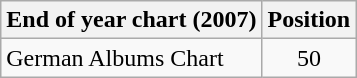<table class="wikitable sortable">
<tr>
<th>End of year chart (2007)</th>
<th style="text-align:center;">Position</th>
</tr>
<tr>
<td>German Albums Chart </td>
<td style="text-align:center;">50</td>
</tr>
</table>
